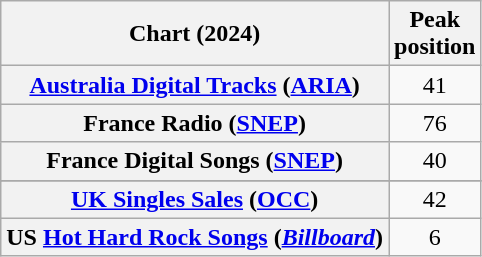<table class="wikitable sortable plainrowheaders" style="text-align:center;">
<tr>
<th scope="col">Chart (2024)</th>
<th scope="col">Peak<br>position</th>
</tr>
<tr>
<th scope="row"><a href='#'>Australia Digital Tracks</a> (<a href='#'>ARIA</a>)</th>
<td>41</td>
</tr>
<tr>
<th scope="row">France Radio (<a href='#'>SNEP</a>)</th>
<td>76</td>
</tr>
<tr>
<th scope="row">France Digital Songs (<a href='#'>SNEP</a>)</th>
<td>40</td>
</tr>
<tr>
</tr>
<tr>
<th scope="row"><a href='#'>UK Singles Sales</a> (<a href='#'>OCC</a>)</th>
<td>42</td>
</tr>
<tr>
<th scope="row">US <a href='#'>Hot Hard Rock Songs</a> (<em><a href='#'>Billboard</a></em>)</th>
<td>6</td>
</tr>
</table>
